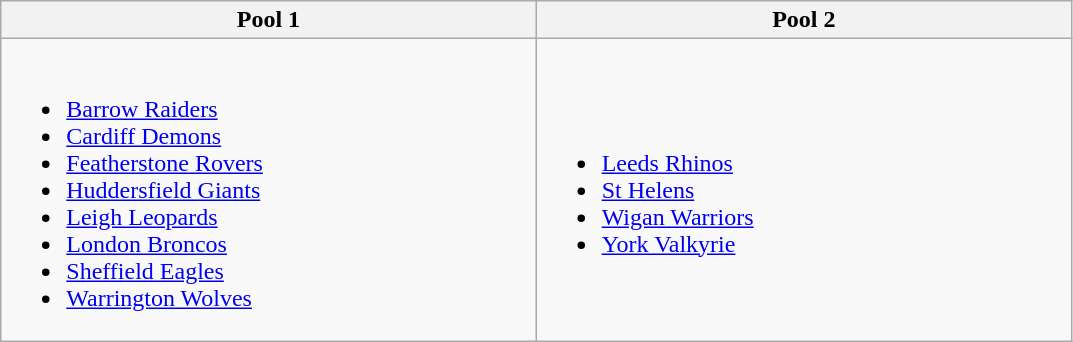<table class="wikitable">
<tr>
<th width=25%>Pool 1</th>
<th width=25%>Pool 2</th>
</tr>
<tr>
<td><br><ul><li><a href='#'>Barrow Raiders</a></li><li><a href='#'>Cardiff Demons</a></li><li><a href='#'>Featherstone Rovers</a></li><li><a href='#'>Huddersfield Giants</a></li><li><a href='#'>Leigh Leopards</a></li><li><a href='#'>London Broncos</a></li><li><a href='#'>Sheffield Eagles</a></li><li><a href='#'>Warrington Wolves</a></li></ul></td>
<td><br><ul><li><a href='#'>Leeds Rhinos</a></li><li><a href='#'>St Helens</a></li><li><a href='#'>Wigan Warriors</a></li><li><a href='#'>York Valkyrie</a></li></ul></td>
</tr>
</table>
